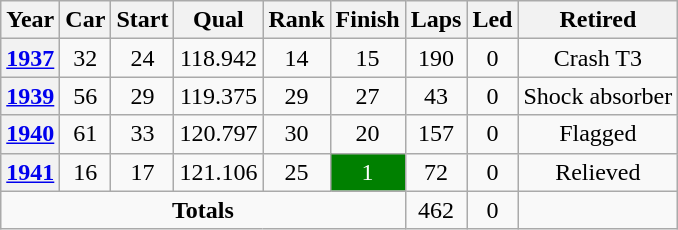<table class="wikitable" style="text-align:center">
<tr>
<th>Year</th>
<th>Car</th>
<th>Start</th>
<th>Qual</th>
<th>Rank</th>
<th>Finish</th>
<th>Laps</th>
<th>Led</th>
<th>Retired</th>
</tr>
<tr>
<th><a href='#'>1937</a></th>
<td>32</td>
<td>24</td>
<td>118.942</td>
<td>14</td>
<td>15</td>
<td>190</td>
<td>0</td>
<td>Crash T3</td>
</tr>
<tr>
<th><a href='#'>1939</a></th>
<td>56</td>
<td>29</td>
<td>119.375</td>
<td>29</td>
<td>27</td>
<td>43</td>
<td>0</td>
<td>Shock absorber</td>
</tr>
<tr>
<th><a href='#'>1940</a></th>
<td>61</td>
<td>33</td>
<td>120.797</td>
<td>30</td>
<td>20</td>
<td>157</td>
<td>0</td>
<td>Flagged</td>
</tr>
<tr>
<th><a href='#'>1941</a></th>
<td>16</td>
<td>17</td>
<td>121.106</td>
<td>25</td>
<td style="background:green;color:white">1</td>
<td>72</td>
<td>0</td>
<td>Relieved</td>
</tr>
<tr>
<td colspan=6><strong>Totals</strong></td>
<td>462</td>
<td>0</td>
<td></td>
</tr>
</table>
